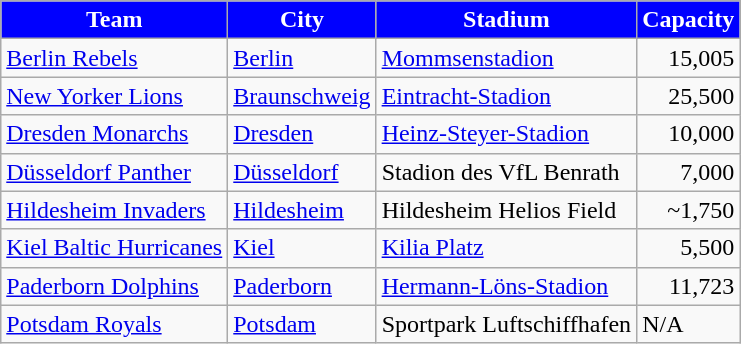<table class="wikitable">
<tr style="text-align:center; color:white; background-color:blue; font-weight:bold">
<td>Team</td>
<td>City</td>
<td>Stadium</td>
<td>Capacity</td>
</tr>
<tr>
<td><a href='#'>Berlin Rebels</a></td>
<td><a href='#'>Berlin</a></td>
<td><a href='#'>Mommsenstadion</a></td>
<td style="text-align:right">15,005</td>
</tr>
<tr>
<td><a href='#'>New Yorker Lions</a></td>
<td><a href='#'>Braunschweig</a></td>
<td><a href='#'>Eintracht-Stadion</a></td>
<td style="text-align:right">25,500</td>
</tr>
<tr>
<td><a href='#'>Dresden Monarchs</a></td>
<td><a href='#'>Dresden</a></td>
<td><a href='#'>Heinz-Steyer-Stadion</a></td>
<td style="text-align:right">10,000</td>
</tr>
<tr>
<td><a href='#'>Düsseldorf Panther</a></td>
<td><a href='#'>Düsseldorf</a></td>
<td>Stadion des VfL Benrath</td>
<td style="text-align:right">7,000</td>
</tr>
<tr>
<td><a href='#'>Hildesheim Invaders</a></td>
<td><a href='#'>Hildesheim</a></td>
<td>Hildesheim Helios Field</td>
<td style="text-align:right">~1,750</td>
</tr>
<tr>
<td><a href='#'>Kiel Baltic Hurricanes</a></td>
<td><a href='#'>Kiel</a></td>
<td><a href='#'>Kilia Platz</a></td>
<td style="text-align:right">5,500</td>
</tr>
<tr>
<td><a href='#'>Paderborn Dolphins</a></td>
<td><a href='#'>Paderborn</a></td>
<td><a href='#'>Hermann-Löns-Stadion</a></td>
<td style="text-align:right">11,723</td>
</tr>
<tr>
<td><a href='#'>Potsdam Royals</a></td>
<td><a href='#'>Potsdam</a></td>
<td>Sportpark Luftschiffhafen</td>
<td>N/A</td>
</tr>
</table>
